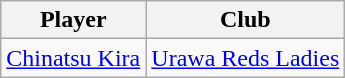<table class="wikitable">
<tr>
<th>Player</th>
<th>Club</th>
</tr>
<tr>
<td> <a href='#'>Chinatsu Kira</a></td>
<td><a href='#'>Urawa Reds Ladies</a></td>
</tr>
</table>
